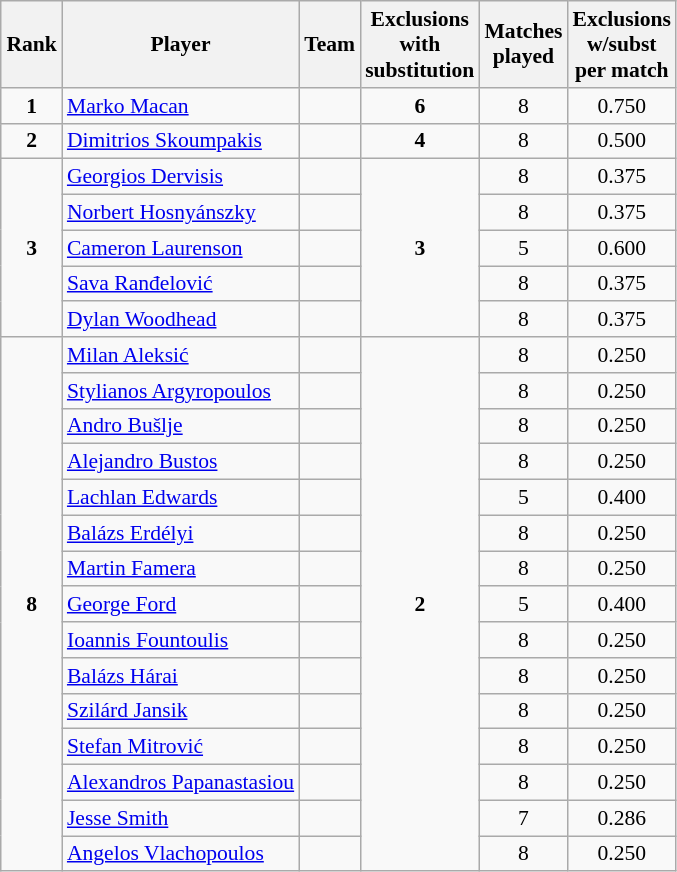<table class="wikitable sortable" style="text-align: center; font-size: 90%; margin-left: 1em;">
<tr>
<th>Rank</th>
<th>Player</th>
<th>Team</th>
<th>Exclusions<br>with<br>substitution</th>
<th>Matches<br>played</th>
<th>Exclusions<br>w/subst<br>per match</th>
</tr>
<tr>
<td><strong>1</strong></td>
<td style="text-align: left;" data-sort-value="Macan, Marko"><a href='#'>Marko Macan</a></td>
<td style="text-align: left;"></td>
<td><strong>6</strong></td>
<td>8</td>
<td>0.750</td>
</tr>
<tr>
<td><strong>2</strong></td>
<td style="text-align: left;" data-sort-value="Skoumpakis, Dimitrios"><a href='#'>Dimitrios Skoumpakis</a></td>
<td style="text-align: left;"></td>
<td><strong>4</strong></td>
<td>8</td>
<td>0.500</td>
</tr>
<tr>
<td rowspan="5"><strong>3</strong></td>
<td style="text-align: left;" data-sort-value="Dervisis, Georgios"><a href='#'>Georgios Dervisis</a></td>
<td style="text-align: left;"></td>
<td rowspan="5"><strong>3</strong></td>
<td>8</td>
<td>0.375</td>
</tr>
<tr>
<td style="text-align: left;" data-sort-value="Hosnyánszky, Norbert"><a href='#'>Norbert Hosnyánszky</a></td>
<td style="text-align: left;"></td>
<td>8</td>
<td>0.375</td>
</tr>
<tr>
<td style="text-align: left;" data-sort-value="Laurenson, Cameron"><a href='#'>Cameron Laurenson</a></td>
<td style="text-align: left;"></td>
<td>5</td>
<td>0.600</td>
</tr>
<tr>
<td style="text-align: left;" data-sort-value="Ranđelović, Sava"><a href='#'>Sava Ranđelović</a></td>
<td style="text-align: left;"></td>
<td>8</td>
<td>0.375</td>
</tr>
<tr>
<td style="text-align: left;" data-sort-value="Woodhead, Dylan"><a href='#'>Dylan Woodhead</a></td>
<td style="text-align: left;"></td>
<td>8</td>
<td>0.375</td>
</tr>
<tr>
<td rowspan="15"><strong>8</strong></td>
<td style="text-align: left;" data-sort-value="Aleksić, Milan"><a href='#'>Milan Aleksić</a></td>
<td style="text-align: left;"></td>
<td rowspan="15"><strong>2</strong></td>
<td>8</td>
<td>0.250</td>
</tr>
<tr>
<td style="text-align: left;" data-sort-value="Argyropoulos, Stylianos"><a href='#'>Stylianos Argyropoulos</a></td>
<td style="text-align: left;"></td>
<td>8</td>
<td>0.250</td>
</tr>
<tr>
<td style="text-align: left;" data-sort-value="Bušlje, Andro"><a href='#'>Andro Bušlje</a></td>
<td style="text-align: left;"></td>
<td>8</td>
<td>0.250</td>
</tr>
<tr>
<td style="text-align: left;" data-sort-value="Bustos, Alejandro"><a href='#'>Alejandro Bustos</a></td>
<td style="text-align: left;"></td>
<td>8</td>
<td>0.250</td>
</tr>
<tr>
<td style="text-align: left;" data-sort-value="Edwards, Lachlan"><a href='#'>Lachlan Edwards</a></td>
<td style="text-align: left;"></td>
<td>5</td>
<td>0.400</td>
</tr>
<tr>
<td style="text-align: left;" data-sort-value="Erdélyi, Balázs"><a href='#'>Balázs Erdélyi</a></td>
<td style="text-align: left;"></td>
<td>8</td>
<td>0.250</td>
</tr>
<tr>
<td style="text-align: left;" data-sort-value="Famera, Martin"><a href='#'>Martin Famera</a></td>
<td style="text-align: left;"></td>
<td>8</td>
<td>0.250</td>
</tr>
<tr>
<td style="text-align: left;" data-sort-value="Ford, George"><a href='#'>George Ford</a></td>
<td style="text-align: left;"></td>
<td>5</td>
<td>0.400</td>
</tr>
<tr>
<td style="text-align: left;" data-sort-value="Fountoulis, Ioannis"><a href='#'>Ioannis Fountoulis</a></td>
<td style="text-align: left;"></td>
<td>8</td>
<td>0.250</td>
</tr>
<tr>
<td style="text-align: left;" data-sort-value="Hárai, Balázs"><a href='#'>Balázs Hárai</a></td>
<td style="text-align: left;"></td>
<td>8</td>
<td>0.250</td>
</tr>
<tr>
<td style="text-align: left;" data-sort-value="Jansik, Szilárd"><a href='#'>Szilárd Jansik</a></td>
<td style="text-align: left;"></td>
<td>8</td>
<td>0.250</td>
</tr>
<tr>
<td style="text-align: left;" data-sort-value="Mitrović, Stefan"><a href='#'>Stefan Mitrović</a></td>
<td style="text-align: left;"></td>
<td>8</td>
<td>0.250</td>
</tr>
<tr>
<td style="text-align: left;" data-sort-value="Papanastasiou, Alexandros"><a href='#'>Alexandros Papanastasiou</a></td>
<td style="text-align: left;"></td>
<td>8</td>
<td>0.250</td>
</tr>
<tr>
<td style="text-align: left;" data-sort-value="Smith, Jesse"><a href='#'>Jesse Smith</a></td>
<td style="text-align: left;"></td>
<td>7</td>
<td>0.286</td>
</tr>
<tr>
<td style="text-align: left;" data-sort-value="Vlachopoulos, Angelos"><a href='#'>Angelos Vlachopoulos</a></td>
<td style="text-align: left;"></td>
<td>8</td>
<td>0.250</td>
</tr>
</table>
